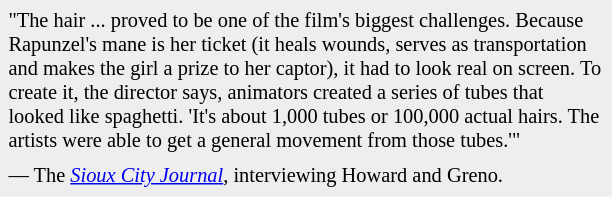<table class="toccolours" style="float:left; margin-left:1em; margin-right:2em; font-size:85%; background:#eee; color:black; width:30em; max-width:40%;" cellspacing="5">
<tr>
<td style="text-align: left;">"The hair ... proved to be one of the film's biggest challenges. Because Rapunzel's mane is her ticket (it heals wounds, serves as transportation and makes the girl a prize to her captor), it had to look real on screen. To create it, the director says, animators created a series of tubes that looked like spaghetti. 'It's about 1,000 tubes or 100,000 actual hairs. The artists were able to get a general movement from those tubes.'"</td>
</tr>
<tr>
<td style="text-align: left;">— The <em><a href='#'>Sioux City Journal</a></em>, interviewing Howard and Greno.</td>
</tr>
</table>
